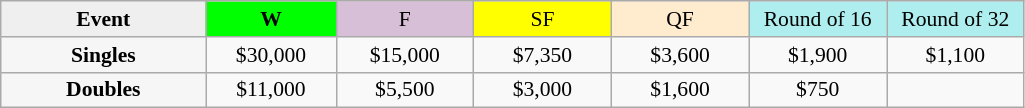<table class=wikitable style=font-size:90%;text-align:center>
<tr>
<td style="width:130px; background:#efefef;"><strong>Event</strong></td>
<td style="width:80px; background:lime;"><strong>W</strong></td>
<td style="width:85px; background:thistle;">F</td>
<td style="width:85px; background:#ff0;">SF</td>
<td style="width:85px; background:#ffebcd;">QF</td>
<td style="width:85px; background:#afeeee;">Round of 16</td>
<td style="width:85px; background:#afeeee;">Round of 32</td>
</tr>
<tr>
<th style="background:#f6f6f6;">Singles</th>
<td>$30,000</td>
<td>$15,000</td>
<td>$7,350</td>
<td>$3,600</td>
<td>$1,900</td>
<td>$1,100</td>
</tr>
<tr>
<th style="background:#f6f6f6;">Doubles</th>
<td>$11,000</td>
<td>$5,500</td>
<td>$3,000</td>
<td>$1,600</td>
<td>$750</td>
<td></td>
</tr>
</table>
